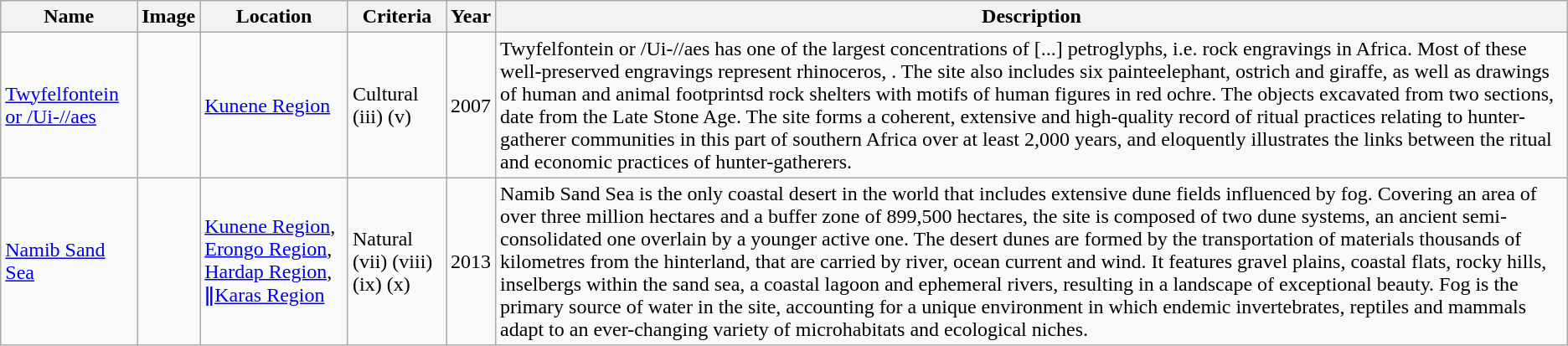<table class="wikitable sortable">
<tr>
<th>Name</th>
<th>Image</th>
<th>Location</th>
<th>Criteria</th>
<th>Year</th>
<th><strong>Description</strong></th>
</tr>
<tr>
<td><a href='#'>Twyfelfontein or /Ui-//aes</a></td>
<td></td>
<td><a href='#'>Kunene Region</a><br></td>
<td>Cultural (iii) (v)</td>
<td>2007</td>
<td>Twyfelfontein or /Ui-//aes has one of the largest concentrations of [...] petroglyphs, i.e. rock engravings in Africa. Most of these well-preserved engravings represent rhinoceros, . The site also includes six painteelephant, ostrich and giraffe, as well as drawings of human and animal footprintsd rock shelters with motifs of human figures in red ochre. The objects excavated from two sections, date from the Late Stone Age. The site forms a coherent, extensive and high-quality record of ritual practices relating to hunter-gatherer communities in this part of southern Africa over at least 2,000 years, and eloquently illustrates the links between the ritual and economic practices of hunter-gatherers.</td>
</tr>
<tr>
<td><a href='#'>Namib Sand Sea</a></td>
<td></td>
<td><a href='#'>Kunene Region</a>, <a href='#'>Erongo Region</a>, <a href='#'>Hardap Region</a>, <a href='#'>ǁKaras Region</a><br></td>
<td>Natural (vii) (viii) (ix) (x)</td>
<td>2013</td>
<td>Namib Sand Sea is the only coastal desert in the world that includes extensive dune fields influenced by fog. Covering an area of over three million hectares and a buffer zone of 899,500 hectares, the site is composed of two dune systems, an ancient semi-consolidated one overlain by a younger active one. The desert dunes are formed by the transportation of materials thousands of kilometres from the hinterland, that are carried by river, ocean current and wind. It features gravel plains, coastal flats, rocky hills, inselbergs within the sand sea, a coastal lagoon and ephemeral rivers, resulting in a landscape of exceptional beauty. Fog is the primary source of water in the site, accounting for a unique environment in which  endemic invertebrates, reptiles and mammals adapt to an ever-changing variety of microhabitats and ecological niches.</td>
</tr>
</table>
